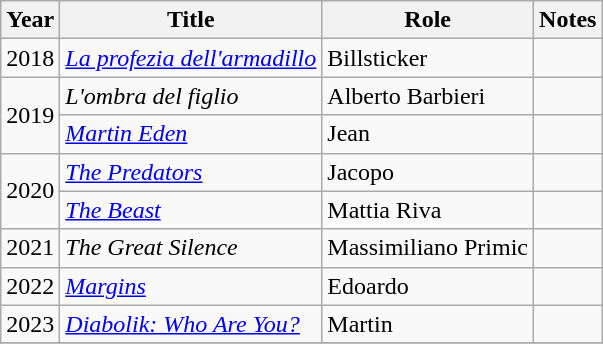<table class="wikitable sortable">
<tr>
<th>Year</th>
<th>Title</th>
<th>Role</th>
<th class="unsortable">Notes</th>
</tr>
<tr>
<td>2018</td>
<td><em><a href='#'>La profezia dell'armadillo</a></em></td>
<td>Billsticker</td>
<td></td>
</tr>
<tr>
<td rowspan="2">2019</td>
<td><em>L'ombra del figlio</em></td>
<td>Alberto Barbieri</td>
<td></td>
</tr>
<tr>
<td><em><a href='#'>Martin Eden</a></em></td>
<td>Jean</td>
<td></td>
</tr>
<tr>
<td rowspan="2">2020</td>
<td><em><a href='#'>The Predators</a></em></td>
<td>Jacopo</td>
<td></td>
</tr>
<tr>
<td><em><a href='#'>The Beast</a></em></td>
<td>Mattia Riva</td>
<td></td>
</tr>
<tr>
<td>2021</td>
<td><em>The Great Silence</em></td>
<td>Massimiliano Primic</td>
<td></td>
</tr>
<tr>
<td>2022</td>
<td><em><a href='#'>Margins</a></em></td>
<td>Edoardo</td>
<td></td>
</tr>
<tr>
<td>2023</td>
<td><em><a href='#'>Diabolik: Who Are You?</a></em></td>
<td>Martin</td>
<td></td>
</tr>
<tr>
</tr>
</table>
